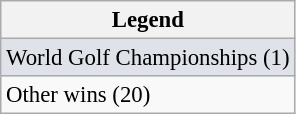<table class="wikitable" style="font-size:95%;">
<tr>
<th>Legend</th>
</tr>
<tr style="background:#dfe2e9;">
<td>World Golf Championships (1)</td>
</tr>
<tr>
<td>Other wins (20)</td>
</tr>
</table>
